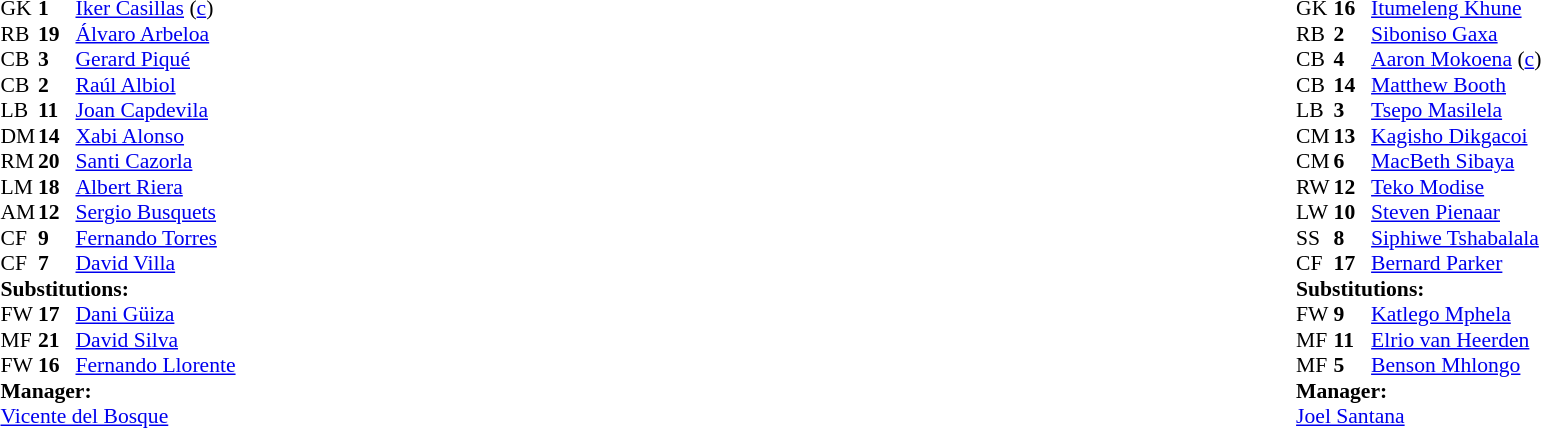<table width="100%">
<tr>
<td valign="top" width="50%"><br><table style="font-size: 90%" cellspacing="0" cellpadding="0">
<tr>
<th width="25"></th>
<th width="25"></th>
</tr>
<tr>
<td>GK</td>
<td><strong>1</strong></td>
<td><a href='#'>Iker Casillas</a> (<a href='#'>c</a>)</td>
</tr>
<tr>
<td>RB</td>
<td><strong>19</strong></td>
<td><a href='#'>Álvaro Arbeloa</a></td>
</tr>
<tr>
<td>CB</td>
<td><strong>3</strong></td>
<td><a href='#'>Gerard Piqué</a></td>
<td></td>
</tr>
<tr>
<td>CB</td>
<td><strong>2</strong></td>
<td><a href='#'>Raúl Albiol</a></td>
<td></td>
</tr>
<tr>
<td>LB</td>
<td><strong>11</strong></td>
<td><a href='#'>Joan Capdevila</a></td>
</tr>
<tr>
<td>DM</td>
<td><strong>14</strong></td>
<td><a href='#'>Xabi Alonso</a></td>
</tr>
<tr>
<td>RM</td>
<td><strong>20</strong></td>
<td><a href='#'>Santi Cazorla</a></td>
</tr>
<tr>
<td>LM</td>
<td><strong>18</strong></td>
<td><a href='#'>Albert Riera</a></td>
</tr>
<tr>
<td>AM</td>
<td><strong>12</strong></td>
<td><a href='#'>Sergio Busquets</a></td>
<td></td>
<td></td>
</tr>
<tr>
<td>CF</td>
<td><strong>9</strong></td>
<td><a href='#'>Fernando Torres</a></td>
<td></td>
<td></td>
</tr>
<tr>
<td>CF</td>
<td><strong>7</strong></td>
<td><a href='#'>David Villa</a></td>
<td></td>
<td></td>
</tr>
<tr>
<td colspan=3><strong>Substitutions:</strong></td>
</tr>
<tr>
<td>FW</td>
<td><strong>17</strong></td>
<td><a href='#'>Dani Güiza</a></td>
<td></td>
<td></td>
</tr>
<tr>
<td>MF</td>
<td><strong>21</strong></td>
<td><a href='#'>David Silva</a></td>
<td></td>
<td></td>
</tr>
<tr>
<td>FW</td>
<td><strong>16</strong></td>
<td><a href='#'>Fernando Llorente</a></td>
<td></td>
<td></td>
</tr>
<tr>
<td colspan=3><strong>Manager:</strong></td>
</tr>
<tr>
<td colspan="4"><a href='#'>Vicente del Bosque</a></td>
</tr>
</table>
</td>
<td valign="top"></td>
<td valign="top" width="50%"><br><table style="font-size: 90%" cellspacing="0" cellpadding="0" align=center>
<tr>
<th width="25"></th>
<th width="25"></th>
</tr>
<tr>
<td>GK</td>
<td><strong>16</strong></td>
<td><a href='#'>Itumeleng Khune</a></td>
</tr>
<tr>
<td>RB</td>
<td><strong>2</strong></td>
<td><a href='#'>Siboniso Gaxa</a></td>
</tr>
<tr>
<td>CB</td>
<td><strong>4</strong></td>
<td><a href='#'>Aaron Mokoena</a> (<a href='#'>c</a>)</td>
</tr>
<tr>
<td>CB</td>
<td><strong>14</strong></td>
<td><a href='#'>Matthew Booth</a></td>
</tr>
<tr>
<td>LB</td>
<td><strong>3</strong></td>
<td><a href='#'>Tsepo Masilela</a></td>
<td></td>
</tr>
<tr>
<td>CM</td>
<td><strong>13</strong></td>
<td><a href='#'>Kagisho Dikgacoi</a></td>
</tr>
<tr>
<td>CM</td>
<td><strong>6</strong></td>
<td><a href='#'>MacBeth Sibaya</a></td>
</tr>
<tr>
<td>RW</td>
<td><strong>12</strong></td>
<td><a href='#'>Teko Modise</a></td>
<td></td>
<td></td>
</tr>
<tr>
<td>LW</td>
<td><strong>10</strong></td>
<td><a href='#'>Steven Pienaar</a></td>
<td></td>
<td></td>
</tr>
<tr>
<td>SS</td>
<td><strong>8</strong></td>
<td><a href='#'>Siphiwe Tshabalala</a></td>
<td></td>
<td></td>
</tr>
<tr>
<td>CF</td>
<td><strong>17</strong></td>
<td><a href='#'>Bernard Parker</a></td>
</tr>
<tr>
<td colspan=3><strong>Substitutions:</strong></td>
</tr>
<tr>
<td>FW</td>
<td><strong>9</strong></td>
<td><a href='#'>Katlego Mphela</a></td>
<td></td>
<td></td>
</tr>
<tr>
<td>MF</td>
<td><strong>11</strong></td>
<td><a href='#'>Elrio van Heerden</a></td>
<td></td>
<td></td>
</tr>
<tr>
<td>MF</td>
<td><strong>5</strong></td>
<td><a href='#'>Benson Mhlongo</a></td>
<td></td>
<td></td>
</tr>
<tr>
<td colspan=3><strong>Manager:</strong></td>
</tr>
<tr>
<td colspan="4"> <a href='#'>Joel Santana</a></td>
</tr>
</table>
</td>
</tr>
</table>
